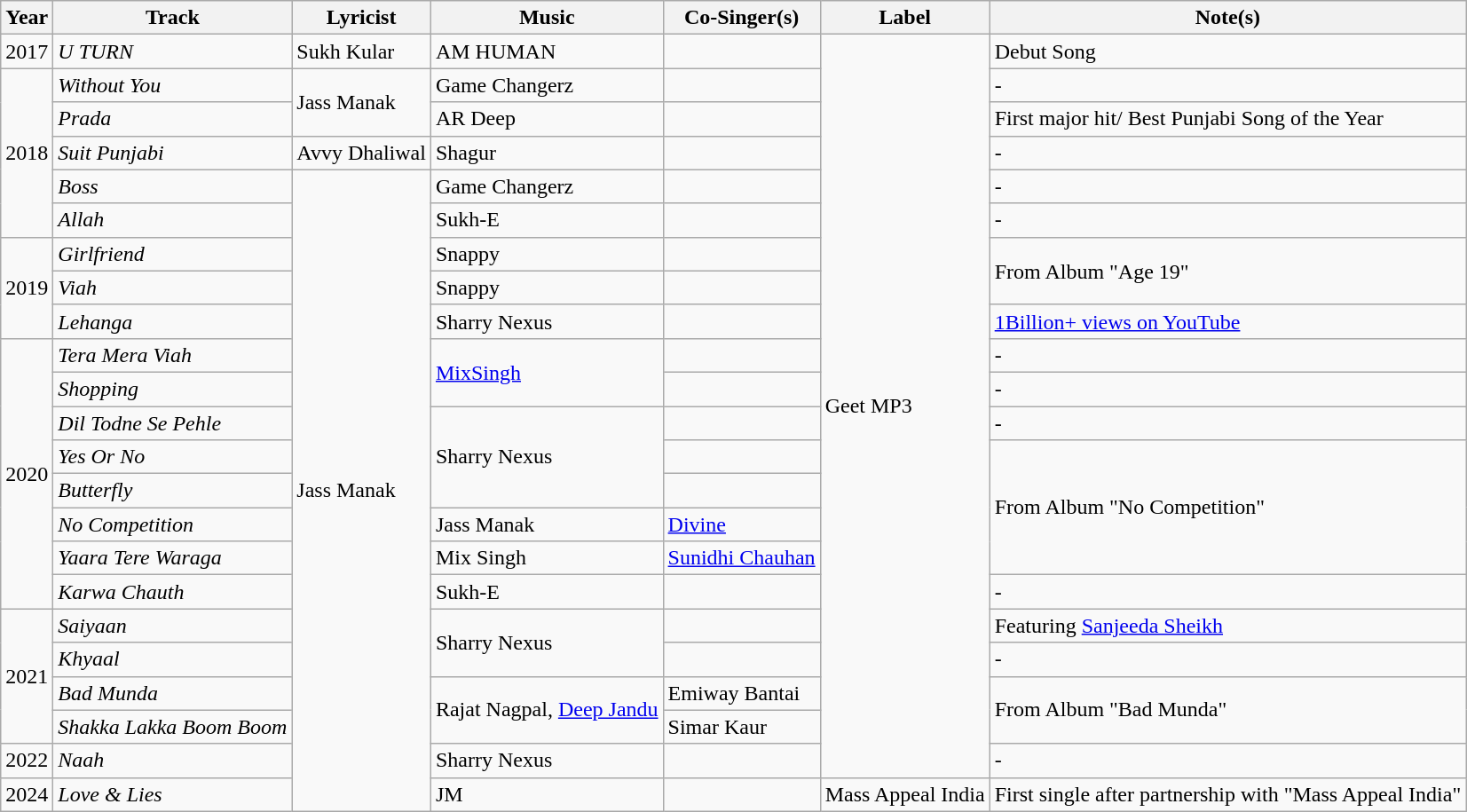<table class="wikitable">
<tr>
<th>Year</th>
<th>Track</th>
<th>Lyricist</th>
<th>Music</th>
<th>Co-Singer(s)</th>
<th>Label</th>
<th>Note(s)</th>
</tr>
<tr>
<td>2017</td>
<td><em>U TURN</em></td>
<td>Sukh Kular</td>
<td>AM HUMAN</td>
<td></td>
<td rowspan="22">Geet MP3</td>
<td>Debut Song</td>
</tr>
<tr>
<td rowspan="5">2018</td>
<td><em>Without You</em></td>
<td rowspan="2">Jass Manak</td>
<td>Game Changerz</td>
<td></td>
<td>-</td>
</tr>
<tr>
<td><em>Prada</em></td>
<td>AR Deep</td>
<td></td>
<td>First major hit/ Best Punjabi Song of the Year</td>
</tr>
<tr>
<td><em>Suit Punjabi</em></td>
<td>Avvy Dhaliwal</td>
<td>Shagur</td>
<td></td>
<td>-</td>
</tr>
<tr>
<td><em>Boss</em></td>
<td rowspan="19">Jass Manak</td>
<td>Game Changerz</td>
<td></td>
<td>-</td>
</tr>
<tr>
<td><em>Allah</em></td>
<td>Sukh-E</td>
<td></td>
<td>-</td>
</tr>
<tr>
<td rowspan="3">2019</td>
<td><em>Girlfriend</em></td>
<td>Snappy</td>
<td></td>
<td rowspan="2">From Album "Age 19"</td>
</tr>
<tr>
<td><em>Viah</em></td>
<td>Snappy</td>
<td></td>
</tr>
<tr>
<td><em>Lehanga</em></td>
<td>Sharry Nexus</td>
<td></td>
<td><a href='#'>1Billion+ views on YouTube</a></td>
</tr>
<tr>
<td rowspan="8">2020</td>
<td><em>Tera Mera Viah</em></td>
<td rowspan="2"><a href='#'>MixSingh</a></td>
<td></td>
<td>-</td>
</tr>
<tr>
<td><em>Shopping</em></td>
<td></td>
<td>-</td>
</tr>
<tr>
<td><em>Dil Todne Se Pehle</em></td>
<td rowspan="3">Sharry Nexus</td>
<td></td>
<td>-</td>
</tr>
<tr>
<td><em>Yes Or No</em></td>
<td></td>
<td rowspan="4">From Album "No Competition"</td>
</tr>
<tr>
<td><em>Butterfly</em></td>
<td></td>
</tr>
<tr>
<td><em>No Competition</em></td>
<td>Jass Manak</td>
<td><a href='#'>Divine</a></td>
</tr>
<tr>
<td><em>Yaara Tere Waraga</em></td>
<td>Mix Singh</td>
<td><a href='#'>Sunidhi Chauhan</a></td>
</tr>
<tr>
<td><em>Karwa Chauth</em></td>
<td>Sukh-E</td>
<td></td>
<td>-</td>
</tr>
<tr>
<td rowspan="4">2021</td>
<td><em>Saiyaan</em></td>
<td rowspan="2">Sharry Nexus</td>
<td></td>
<td>Featuring <a href='#'>Sanjeeda Sheikh</a></td>
</tr>
<tr>
<td><em>Khyaal</em></td>
<td></td>
<td>-</td>
</tr>
<tr>
<td><em>Bad Munda</em></td>
<td rowspan="2">Rajat Nagpal, <a href='#'>Deep Jandu</a></td>
<td>Emiway Bantai</td>
<td rowspan="2">From Album "Bad Munda"</td>
</tr>
<tr>
<td><em>Shakka Lakka Boom Boom</em></td>
<td>Simar Kaur</td>
</tr>
<tr>
<td>2022</td>
<td><em>Naah</em></td>
<td>Sharry Nexus</td>
<td></td>
<td>-</td>
</tr>
<tr>
<td>2024</td>
<td><em>Love & Lies</em></td>
<td>JM</td>
<td></td>
<td>Mass Appeal India</td>
<td>First single after partnership with "Mass Appeal India"</td>
</tr>
</table>
